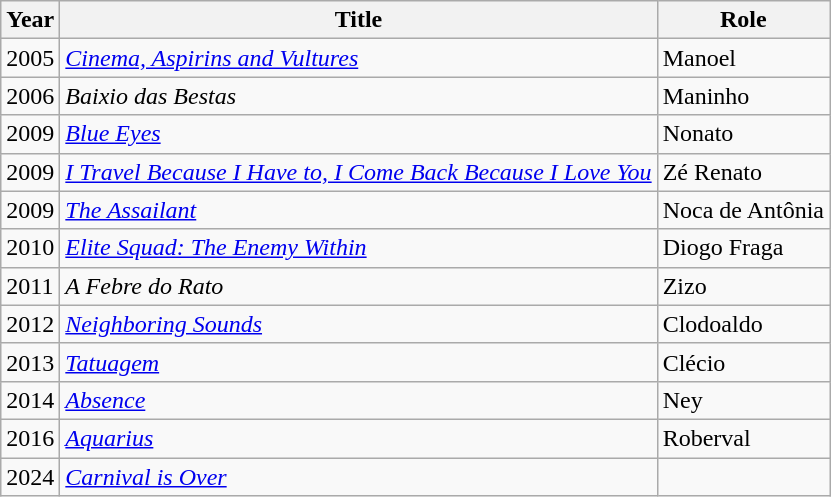<table class="wikitable sortable">
<tr>
<th>Year</th>
<th>Title</th>
<th>Role</th>
</tr>
<tr>
<td>2005</td>
<td><em><a href='#'>Cinema, Aspirins and Vultures</a></em></td>
<td>Manoel</td>
</tr>
<tr>
<td>2006</td>
<td><em>Baixio das Bestas </em></td>
<td>Maninho</td>
</tr>
<tr>
<td>2009</td>
<td><em><a href='#'>Blue Eyes</a></em></td>
<td>Nonato</td>
</tr>
<tr>
<td>2009</td>
<td><em><a href='#'>I Travel Because I Have to, I Come Back Because I Love You</a></em></td>
<td>Zé Renato</td>
</tr>
<tr>
<td>2009</td>
<td><em><a href='#'>The Assailant</a></em></td>
<td>Noca de Antônia</td>
</tr>
<tr>
<td>2010</td>
<td><em><a href='#'>Elite Squad: The Enemy Within</a></em></td>
<td>Diogo Fraga</td>
</tr>
<tr>
<td>2011</td>
<td><em>A Febre do Rato </em></td>
<td>Zizo</td>
</tr>
<tr>
<td>2012</td>
<td><em><a href='#'>Neighboring Sounds</a></em></td>
<td>Clodoaldo</td>
</tr>
<tr>
<td>2013</td>
<td><em><a href='#'>Tatuagem</a></em></td>
<td>Clécio</td>
</tr>
<tr>
<td>2014</td>
<td><em><a href='#'>Absence</a></em></td>
<td>Ney</td>
</tr>
<tr>
<td>2016</td>
<td><em><a href='#'>Aquarius</a></em></td>
<td>Roberval</td>
</tr>
<tr>
<td>2024</td>
<td><em><a href='#'>Carnival is Over</a></em></td>
<td></td>
</tr>
</table>
